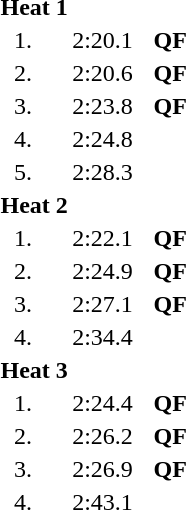<table style="text-align:center">
<tr>
<td colspan=4 align=left><strong>Heat 1</strong></td>
</tr>
<tr>
<td width=30>1.</td>
<td align=left></td>
<td width=60>2:20.1</td>
<td><strong>QF</strong></td>
</tr>
<tr>
<td>2.</td>
<td align=left></td>
<td>2:20.6</td>
<td><strong>QF</strong></td>
</tr>
<tr>
<td>3.</td>
<td align=left></td>
<td>2:23.8</td>
<td><strong>QF</strong></td>
</tr>
<tr>
<td>4.</td>
<td align=left></td>
<td>2:24.8</td>
<td></td>
</tr>
<tr>
<td>5.</td>
<td align=left></td>
<td>2:28.3</td>
<td></td>
</tr>
<tr>
<td colspan=4 align=left><strong>Heat 2</strong></td>
</tr>
<tr>
<td>1.</td>
<td align=left></td>
<td>2:22.1</td>
<td><strong>QF</strong></td>
</tr>
<tr>
<td>2.</td>
<td align=left></td>
<td>2:24.9</td>
<td><strong>QF</strong></td>
</tr>
<tr>
<td>3.</td>
<td align=left></td>
<td>2:27.1</td>
<td><strong>QF</strong></td>
</tr>
<tr>
<td>4.</td>
<td align=left></td>
<td>2:34.4</td>
<td></td>
</tr>
<tr>
<td colspan=4 align=left><strong>Heat 3</strong></td>
</tr>
<tr>
<td>1.</td>
<td align=left></td>
<td>2:24.4</td>
<td><strong>QF</strong></td>
</tr>
<tr>
<td>2.</td>
<td align=left></td>
<td>2:26.2</td>
<td><strong>QF</strong></td>
</tr>
<tr>
<td>3.</td>
<td align=left></td>
<td>2:26.9</td>
<td><strong>QF</strong></td>
</tr>
<tr>
<td>4.</td>
<td align=left></td>
<td>2:43.1</td>
<td></td>
</tr>
</table>
